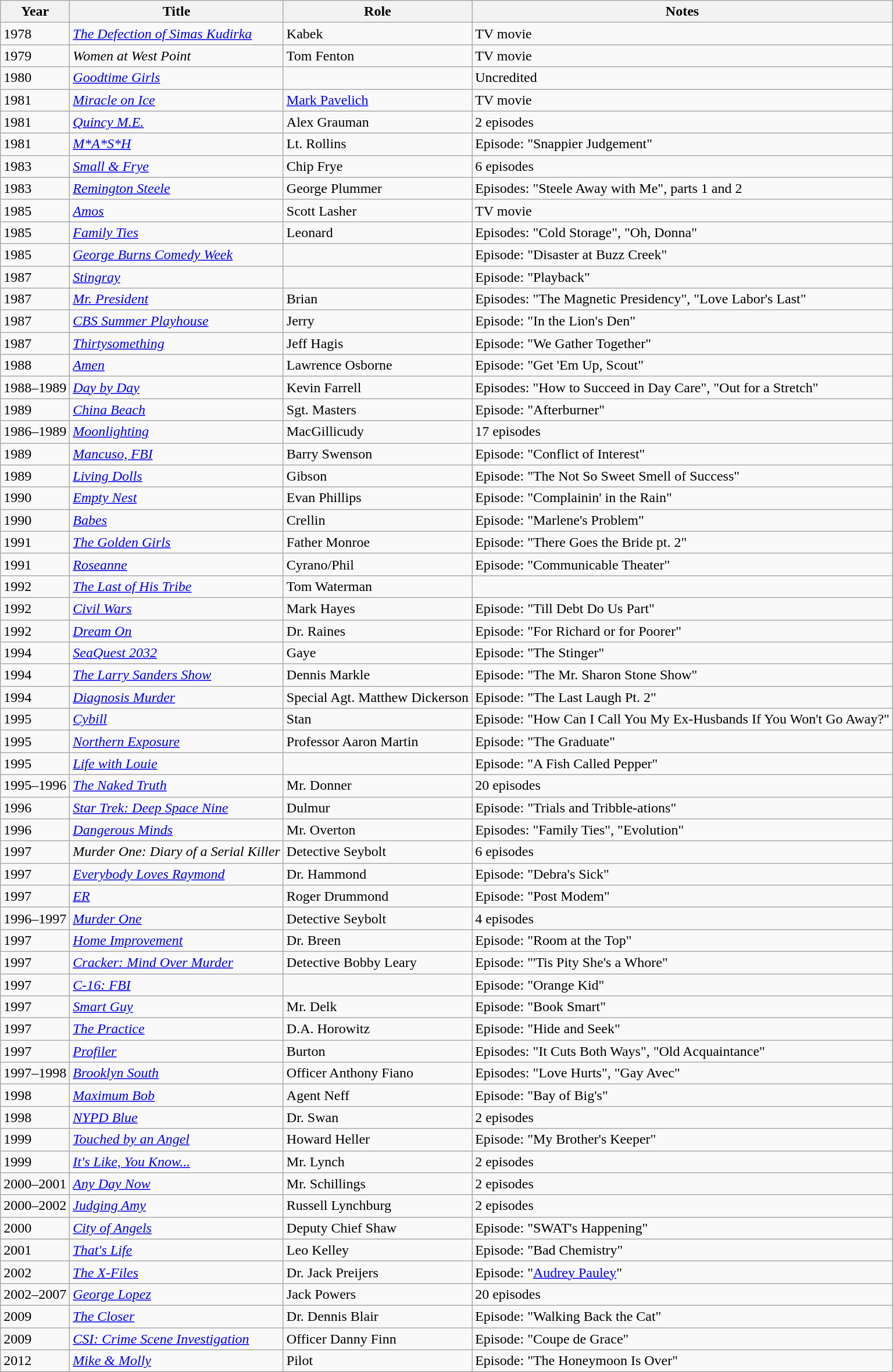<table class="wikitable sortable">
<tr>
<th>Year</th>
<th>Title</th>
<th>Role</th>
<th>Notes</th>
</tr>
<tr>
<td>1978</td>
<td><em><a href='#'>The Defection of Simas Kudirka</a></em></td>
<td>Kabek</td>
<td>TV movie</td>
</tr>
<tr>
<td>1979</td>
<td><em>Women at West Point</em></td>
<td>Tom Fenton</td>
<td>TV movie</td>
</tr>
<tr>
<td>1980</td>
<td><em><a href='#'>Goodtime Girls</a></em></td>
<td></td>
<td>Uncredited</td>
</tr>
<tr>
<td>1981</td>
<td><em><a href='#'>Miracle on Ice</a></em></td>
<td><a href='#'>Mark Pavelich</a></td>
<td>TV movie</td>
</tr>
<tr>
<td>1981</td>
<td><em><a href='#'>Quincy M.E.</a></em></td>
<td>Alex Grauman</td>
<td>2 episodes</td>
</tr>
<tr>
<td>1981</td>
<td><em><a href='#'>M*A*S*H</a></em></td>
<td>Lt. Rollins</td>
<td>Episode: "Snappier Judgement"</td>
</tr>
<tr>
<td>1983</td>
<td><em><a href='#'>Small & Frye</a></em></td>
<td>Chip Frye</td>
<td>6 episodes</td>
</tr>
<tr>
<td>1983</td>
<td><em><a href='#'>Remington Steele</a></em></td>
<td>George Plummer</td>
<td>Episodes: "Steele Away with Me", parts 1 and 2</td>
</tr>
<tr>
<td>1985</td>
<td><em><a href='#'>Amos</a></em></td>
<td>Scott Lasher</td>
<td>TV movie</td>
</tr>
<tr>
<td>1985</td>
<td><em><a href='#'>Family Ties</a></em></td>
<td>Leonard</td>
<td>Episodes: "Cold Storage", "Oh, Donna"</td>
</tr>
<tr>
<td>1985</td>
<td><em><a href='#'>George Burns Comedy Week</a></em></td>
<td></td>
<td>Episode: "Disaster at Buzz Creek"</td>
</tr>
<tr>
<td>1987</td>
<td><em><a href='#'>Stingray</a></em></td>
<td></td>
<td>Episode: "Playback"</td>
</tr>
<tr>
<td>1987</td>
<td><em><a href='#'>Mr. President</a></em></td>
<td>Brian</td>
<td>Episodes: "The Magnetic Presidency", "Love Labor's Last"</td>
</tr>
<tr>
<td>1987</td>
<td><em><a href='#'>CBS Summer Playhouse</a></em></td>
<td>Jerry</td>
<td>Episode: "In the Lion's Den"</td>
</tr>
<tr>
<td>1987</td>
<td><em><a href='#'>Thirtysomething</a></em></td>
<td>Jeff Hagis</td>
<td>Episode: "We Gather Together"</td>
</tr>
<tr>
<td>1988</td>
<td><em><a href='#'>Amen</a></em></td>
<td>Lawrence Osborne</td>
<td>Episode: "Get 'Em Up, Scout"</td>
</tr>
<tr>
<td>1988–1989</td>
<td><em><a href='#'>Day by Day</a></em></td>
<td>Kevin Farrell</td>
<td>Episodes: "How to Succeed in Day Care", "Out for a Stretch"</td>
</tr>
<tr>
<td>1989</td>
<td><em><a href='#'>China Beach</a></em></td>
<td>Sgt. Masters</td>
<td>Episode: "Afterburner"</td>
</tr>
<tr>
<td>1986–1989</td>
<td><em><a href='#'>Moonlighting</a></em></td>
<td>MacGillicudy</td>
<td>17 episodes</td>
</tr>
<tr>
<td>1989</td>
<td><em><a href='#'>Mancuso, FBI</a></em></td>
<td>Barry Swenson</td>
<td>Episode: "Conflict of Interest"</td>
</tr>
<tr>
<td>1989</td>
<td><em><a href='#'>Living Dolls</a></em></td>
<td>Gibson</td>
<td>Episode: "The Not So Sweet Smell of Success"</td>
</tr>
<tr>
<td>1990</td>
<td><em><a href='#'>Empty Nest</a></em></td>
<td>Evan Phillips</td>
<td>Episode: "Complainin' in the Rain"</td>
</tr>
<tr>
<td>1990</td>
<td><em><a href='#'>Babes</a></em></td>
<td>Crellin</td>
<td>Episode: "Marlene's Problem"</td>
</tr>
<tr>
<td>1991</td>
<td><em><a href='#'>The Golden Girls</a></em></td>
<td>Father Monroe</td>
<td>Episode: "There Goes the Bride pt. 2"</td>
</tr>
<tr>
<td>1991</td>
<td><em><a href='#'>Roseanne</a></em></td>
<td>Cyrano/Phil</td>
<td>Episode: "Communicable Theater"</td>
</tr>
<tr>
<td>1992</td>
<td><em><a href='#'>The Last of His Tribe</a></em></td>
<td>Tom Waterman</td>
</tr>
<tr>
<td>1992</td>
<td><em><a href='#'>Civil Wars</a></em></td>
<td>Mark Hayes</td>
<td>Episode: "Till Debt Do Us Part"</td>
</tr>
<tr>
<td>1992</td>
<td><em><a href='#'>Dream On</a></em></td>
<td>Dr. Raines</td>
<td>Episode: "For Richard or for Poorer"</td>
</tr>
<tr>
<td>1994</td>
<td><em><a href='#'>SeaQuest 2032</a></em></td>
<td>Gaye</td>
<td>Episode: "The Stinger"</td>
</tr>
<tr>
<td>1994</td>
<td><em><a href='#'>The Larry Sanders Show</a></em></td>
<td>Dennis Markle</td>
<td>Episode: "The Mr. Sharon Stone Show"</td>
</tr>
<tr>
<td>1994</td>
<td><em><a href='#'>Diagnosis Murder</a></em></td>
<td>Special Agt. Matthew Dickerson</td>
<td>Episode: "The Last Laugh Pt. 2"</td>
</tr>
<tr>
<td>1995</td>
<td><em><a href='#'>Cybill</a></em></td>
<td>Stan</td>
<td>Episode: "How Can I Call You My Ex-Husbands If You Won't Go Away?"</td>
</tr>
<tr>
<td>1995</td>
<td><em><a href='#'>Northern Exposure</a></em></td>
<td>Professor Aaron Martin</td>
<td>Episode: "The Graduate"</td>
</tr>
<tr>
<td>1995</td>
<td><em><a href='#'>Life with Louie</a></em></td>
<td></td>
<td>Episode: "A Fish Called Pepper"</td>
</tr>
<tr>
<td>1995–1996</td>
<td><em><a href='#'>The Naked Truth</a></em></td>
<td>Mr. Donner</td>
<td>20 episodes</td>
</tr>
<tr>
<td>1996</td>
<td><em><a href='#'>Star Trek: Deep Space Nine</a></em></td>
<td>Dulmur</td>
<td>Episode: "Trials and Tribble-ations"</td>
</tr>
<tr>
<td>1996</td>
<td><em><a href='#'>Dangerous Minds</a></em></td>
<td>Mr. Overton</td>
<td>Episodes: "Family Ties", "Evolution"</td>
</tr>
<tr>
<td>1997</td>
<td><em>Murder One: Diary of a Serial Killer</em></td>
<td>Detective Seybolt</td>
<td>6 episodes</td>
</tr>
<tr>
<td>1997</td>
<td><em><a href='#'>Everybody Loves Raymond</a></em></td>
<td>Dr. Hammond</td>
<td>Episode: "Debra's Sick"</td>
</tr>
<tr>
<td>1997</td>
<td><em><a href='#'>ER</a></em></td>
<td>Roger Drummond</td>
<td>Episode: "Post Modem"</td>
</tr>
<tr>
<td>1996–1997</td>
<td><em><a href='#'>Murder One</a></em></td>
<td>Detective Seybolt</td>
<td>4 episodes</td>
</tr>
<tr>
<td>1997</td>
<td><em><a href='#'>Home Improvement</a></em></td>
<td>Dr. Breen</td>
<td>Episode: "Room at the Top"</td>
</tr>
<tr>
<td>1997</td>
<td><em><a href='#'>Cracker: Mind Over Murder</a></em></td>
<td>Detective Bobby Leary</td>
<td>Episode: "'Tis Pity She's a Whore"</td>
</tr>
<tr>
<td>1997</td>
<td><em><a href='#'>C-16: FBI</a></em></td>
<td></td>
<td>Episode: "Orange Kid"</td>
</tr>
<tr>
<td>1997</td>
<td><em><a href='#'>Smart Guy</a></em></td>
<td>Mr. Delk</td>
<td>Episode: "Book Smart"</td>
</tr>
<tr>
<td>1997</td>
<td><em><a href='#'>The Practice</a></em></td>
<td>D.A. Horowitz</td>
<td>Episode: "Hide and Seek"</td>
</tr>
<tr>
<td>1997</td>
<td><em><a href='#'>Profiler</a></em></td>
<td>Burton</td>
<td>Episodes: "It Cuts Both Ways", "Old Acquaintance"</td>
</tr>
<tr>
<td>1997–1998</td>
<td><em><a href='#'>Brooklyn South</a></em></td>
<td>Officer Anthony Fiano</td>
<td>Episodes: "Love Hurts", "Gay Avec"</td>
</tr>
<tr>
<td>1998</td>
<td><em><a href='#'>Maximum Bob</a></em></td>
<td>Agent Neff</td>
<td>Episode: "Bay of Big's"</td>
</tr>
<tr>
<td>1998</td>
<td><em><a href='#'>NYPD Blue</a></em></td>
<td>Dr. Swan</td>
<td>2 episodes</td>
</tr>
<tr>
<td>1999</td>
<td><em><a href='#'>Touched by an Angel</a></em></td>
<td>Howard Heller</td>
<td>Episode: "My Brother's Keeper"</td>
</tr>
<tr>
<td>1999</td>
<td><em><a href='#'>It's Like, You Know...</a></em></td>
<td>Mr. Lynch</td>
<td>2 episodes</td>
</tr>
<tr>
<td>2000–2001</td>
<td><em><a href='#'>Any Day Now</a></em></td>
<td>Mr. Schillings</td>
<td>2 episodes</td>
</tr>
<tr>
<td>2000–2002</td>
<td><em><a href='#'>Judging Amy</a></em></td>
<td>Russell Lynchburg</td>
<td>2 episodes</td>
</tr>
<tr>
<td>2000</td>
<td><em><a href='#'>City of Angels</a></em></td>
<td>Deputy Chief Shaw</td>
<td>Episode: "SWAT's Happening"</td>
</tr>
<tr>
<td>2001</td>
<td><em><a href='#'>That's Life</a></em></td>
<td>Leo Kelley</td>
<td>Episode: "Bad Chemistry"</td>
</tr>
<tr>
<td>2002</td>
<td><em><a href='#'>The X-Files</a></em></td>
<td>Dr. Jack Preijers</td>
<td>Episode: "<a href='#'>Audrey Pauley</a>"</td>
</tr>
<tr>
<td>2002–2007</td>
<td><em><a href='#'>George Lopez</a></em></td>
<td>Jack Powers</td>
<td>20 episodes</td>
</tr>
<tr>
<td>2009</td>
<td><em><a href='#'>The Closer</a></em></td>
<td>Dr. Dennis Blair</td>
<td>Episode: "Walking Back the Cat"</td>
</tr>
<tr>
<td>2009</td>
<td><em><a href='#'>CSI: Crime Scene Investigation</a></em></td>
<td>Officer Danny Finn</td>
<td>Episode: "Coupe de Grace"</td>
</tr>
<tr>
<td>2012</td>
<td><em><a href='#'>Mike & Molly</a></em></td>
<td>Pilot</td>
<td>Episode: "The Honeymoon Is Over"</td>
</tr>
</table>
